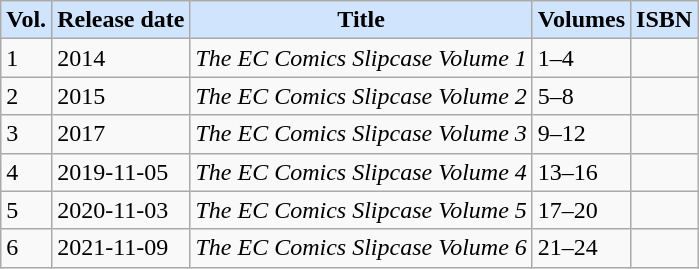<table class="wikitable sortable">
<tr>
<th style="background-color:#D0E4FE" data-sort-type-"number">Vol.</th>
<th style="background-color:#D0E4FE">Release date</th>
<th style="background-color:#D0E4FE">Title</th>
<th style="background-color:#D0E4FE">Volumes</th>
<th style="background-color:#D0E4FE">ISBN</th>
</tr>
<tr>
<td>1</td>
<td>2014</td>
<td><em>The EC Comics Slipcase Volume 1</em></td>
<td>1–4</td>
<td></td>
</tr>
<tr>
<td>2</td>
<td>2015</td>
<td><em>The EC Comics Slipcase Volume 2</em></td>
<td>5–8</td>
<td></td>
</tr>
<tr>
<td>3</td>
<td>2017</td>
<td><em>The EC Comics Slipcase Volume 3</em></td>
<td>9–12</td>
<td></td>
</tr>
<tr>
<td>4</td>
<td>2019-11-05</td>
<td><em>The EC Comics Slipcase Volume 4</em></td>
<td>13–16</td>
<td></td>
</tr>
<tr>
<td>5</td>
<td>2020-11-03</td>
<td><em>The EC Comics Slipcase Volume 5</em></td>
<td>17–20</td>
<td></td>
</tr>
<tr>
<td>6</td>
<td>2021-11-09</td>
<td><em>The EC Comics Slipcase Volume 6</em></td>
<td>21–24</td>
<td></td>
</tr>
</table>
